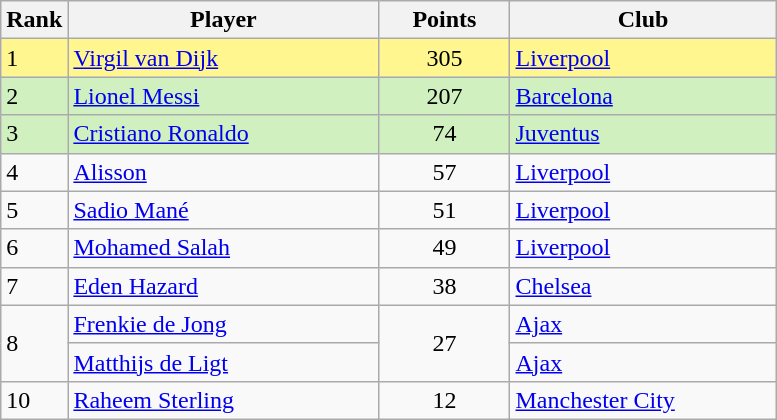<table class="wikitable">
<tr>
<th style="width:25px">Rank</th>
<th style="width:200px">Player</th>
<th style="width:80px">Points</th>
<th style="width:170px">Club</th>
</tr>
<tr bgcolor="#FFF68F">
<td>1</td>
<td> <a href='#'>Virgil van Dijk</a></td>
<td style="text-align:center">305</td>
<td> <a href='#'>Liverpool</a></td>
</tr>
<tr bgcolor="#D0F0C0">
<td>2</td>
<td> <a href='#'>Lionel Messi</a></td>
<td style="text-align:center">207</td>
<td> <a href='#'>Barcelona</a></td>
</tr>
<tr bgcolor="#D0F0C0">
<td>3</td>
<td> <a href='#'>Cristiano Ronaldo</a></td>
<td style="text-align:center">74</td>
<td> <a href='#'>Juventus</a></td>
</tr>
<tr>
<td>4</td>
<td> <a href='#'>Alisson</a></td>
<td style="text-align:center">57</td>
<td> <a href='#'>Liverpool</a></td>
</tr>
<tr>
<td>5</td>
<td> <a href='#'>Sadio Mané</a></td>
<td style="text-align:center">51</td>
<td> <a href='#'>Liverpool</a></td>
</tr>
<tr>
<td>6</td>
<td> <a href='#'>Mohamed Salah</a></td>
<td style="text-align:center">49</td>
<td> <a href='#'>Liverpool</a></td>
</tr>
<tr>
<td>7</td>
<td> <a href='#'>Eden Hazard</a></td>
<td style="text-align:center">38</td>
<td> <a href='#'>Chelsea</a></td>
</tr>
<tr>
<td rowspan="2">8 </td>
<td> <a href='#'>Frenkie de Jong</a></td>
<td rowspan="2" style="text-align:center">27</td>
<td> <a href='#'>Ajax</a></td>
</tr>
<tr>
<td> <a href='#'>Matthijs de Ligt</a></td>
<td> <a href='#'>Ajax</a></td>
</tr>
<tr>
<td>10</td>
<td> <a href='#'>Raheem Sterling</a></td>
<td style="text-align:center">12</td>
<td> <a href='#'>Manchester City</a></td>
</tr>
</table>
